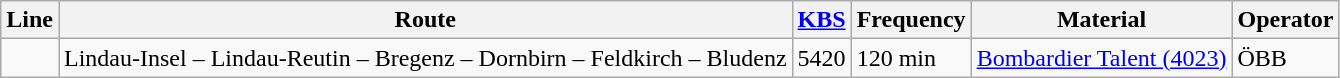<table class="wikitable sortable" style="">
<tr>
<th>Line</th>
<th>Route</th>
<th><a href='#'>KBS</a></th>
<th>Frequency</th>
<th>Material</th>
<th>Operator</th>
</tr>
<tr>
<td align="center"></td>
<td>Lindau-Insel – Lindau-Reutin – Bregenz – Dornbirn – Feldkirch – Bludenz</td>
<td>5420</td>
<td>120 min</td>
<td><a href='#'>Bombardier Talent (4023)</a></td>
<td>ÖBB</td>
</tr>
</table>
